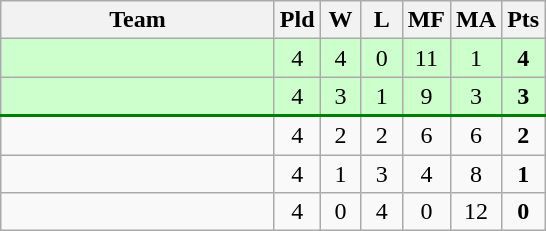<table class=wikitable style="text-align:center">
<tr>
<th width=175>Team</th>
<th width=20>Pld</th>
<th width=20>W</th>
<th width=20>L</th>
<th width=20>MF</th>
<th width=20>MA</th>
<th width=20>Pts</th>
</tr>
<tr bgcolor=ccffcc>
<td style="text-align:left"></td>
<td>4</td>
<td>4</td>
<td>0</td>
<td>11</td>
<td>1</td>
<td><strong>4</strong></td>
</tr>
<tr bgcolor=ccffcc style="border-bottom:2px solid green;">
<td style="text-align:left"></td>
<td>4</td>
<td>3</td>
<td>1</td>
<td>9</td>
<td>3</td>
<td><strong>3</strong></td>
</tr>
<tr>
<td style="text-align:left"></td>
<td>4</td>
<td>2</td>
<td>2</td>
<td>6</td>
<td>6</td>
<td><strong>2</strong></td>
</tr>
<tr>
<td style="text-align:left"></td>
<td>4</td>
<td>1</td>
<td>3</td>
<td>4</td>
<td>8</td>
<td><strong>1</strong></td>
</tr>
<tr>
<td style="text-align:left"></td>
<td>4</td>
<td>0</td>
<td>4</td>
<td>0</td>
<td>12</td>
<td><strong>0</strong></td>
</tr>
</table>
